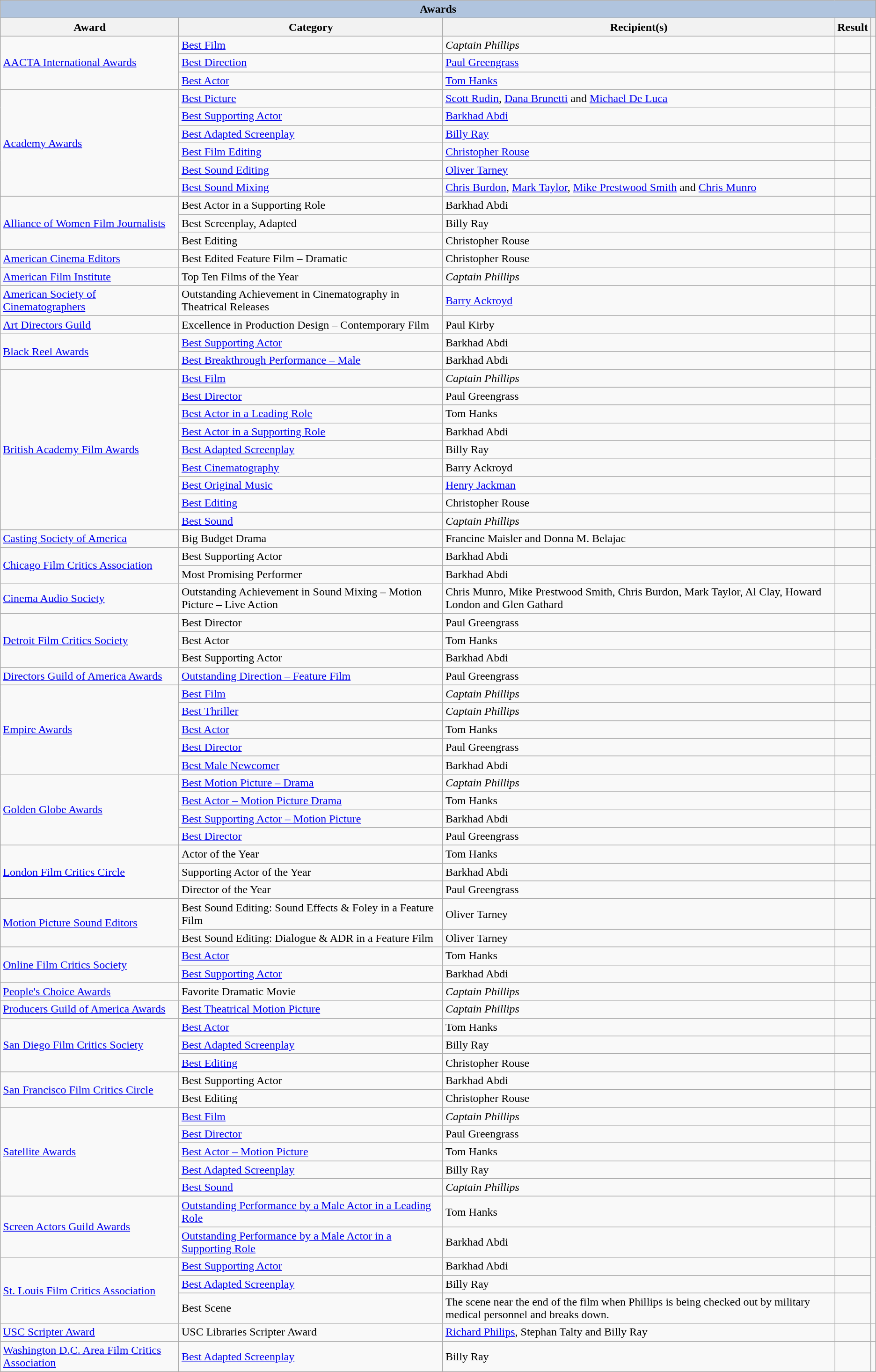<table class="wikitable" width=>
<tr>
<th colspan="5" style="background: LightSteelBlue;">Awards</th>
</tr>
<tr>
<th>Award</th>
<th>Category</th>
<th>Recipient(s)</th>
<th>Result</th>
<th></th>
</tr>
<tr>
<td rowspan="3"><a href='#'>AACTA International Awards</a></td>
<td><a href='#'>Best Film</a></td>
<td><em>Captain Phillips</em></td>
<td></td>
<td rowspan=3></td>
</tr>
<tr>
<td><a href='#'>Best Direction</a></td>
<td><a href='#'>Paul Greengrass</a></td>
<td></td>
</tr>
<tr>
<td><a href='#'>Best Actor</a></td>
<td><a href='#'>Tom Hanks</a></td>
<td></td>
</tr>
<tr>
<td rowspan="6"><a href='#'>Academy Awards</a></td>
<td><a href='#'>Best Picture</a></td>
<td><a href='#'>Scott Rudin</a>, <a href='#'>Dana Brunetti</a> and <a href='#'>Michael De Luca</a></td>
<td></td>
<td rowspan=6></td>
</tr>
<tr>
<td><a href='#'>Best Supporting Actor</a></td>
<td><a href='#'>Barkhad Abdi</a></td>
<td></td>
</tr>
<tr>
<td><a href='#'>Best Adapted Screenplay</a></td>
<td><a href='#'>Billy Ray</a></td>
<td></td>
</tr>
<tr>
<td><a href='#'>Best Film Editing</a></td>
<td><a href='#'>Christopher Rouse</a></td>
<td></td>
</tr>
<tr>
<td><a href='#'>Best Sound Editing</a></td>
<td><a href='#'>Oliver Tarney</a></td>
<td></td>
</tr>
<tr>
<td><a href='#'>Best Sound Mixing</a></td>
<td><a href='#'>Chris Burdon</a>, <a href='#'>Mark Taylor</a>, <a href='#'>Mike Prestwood Smith</a> and <a href='#'>Chris Munro</a></td>
<td></td>
</tr>
<tr>
<td rowspan="3"><a href='#'>Alliance of Women Film Journalists</a></td>
<td>Best Actor in a Supporting Role</td>
<td>Barkhad Abdi</td>
<td></td>
<td rowspan="3"></td>
</tr>
<tr>
<td>Best Screenplay, Adapted</td>
<td>Billy Ray</td>
<td></td>
</tr>
<tr>
<td>Best Editing</td>
<td>Christopher Rouse</td>
<td></td>
</tr>
<tr>
<td><a href='#'>American Cinema Editors</a></td>
<td>Best Edited Feature Film – Dramatic</td>
<td>Christopher Rouse</td>
<td></td>
<td></td>
</tr>
<tr>
<td><a href='#'>American Film Institute</a></td>
<td>Top Ten Films of the Year</td>
<td><em>Captain Phillips</em></td>
<td></td>
<td></td>
</tr>
<tr>
<td><a href='#'>American Society of Cinematographers</a></td>
<td>Outstanding Achievement in Cinematography in Theatrical Releases</td>
<td><a href='#'>Barry Ackroyd</a></td>
<td></td>
<td></td>
</tr>
<tr>
<td><a href='#'>Art Directors Guild</a></td>
<td>Excellence in Production Design – Contemporary Film</td>
<td>Paul Kirby</td>
<td></td>
<td></td>
</tr>
<tr>
<td rowspan="2"><a href='#'>Black Reel Awards</a></td>
<td><a href='#'>Best Supporting Actor</a></td>
<td>Barkhad Abdi</td>
<td></td>
<td rowspan=2></td>
</tr>
<tr>
<td><a href='#'>Best Breakthrough Performance – Male</a></td>
<td>Barkhad Abdi</td>
<td></td>
</tr>
<tr>
<td rowspan="9"><a href='#'>British Academy Film Awards</a></td>
<td><a href='#'>Best Film</a></td>
<td><em>Captain Phillips</em></td>
<td></td>
<td rowspan=9></td>
</tr>
<tr>
<td><a href='#'>Best Director</a></td>
<td>Paul Greengrass</td>
<td></td>
</tr>
<tr>
<td><a href='#'>Best Actor in a Leading Role</a></td>
<td>Tom Hanks</td>
<td></td>
</tr>
<tr>
<td><a href='#'>Best Actor in a Supporting Role</a></td>
<td>Barkhad Abdi</td>
<td></td>
</tr>
<tr>
<td><a href='#'>Best Adapted Screenplay</a></td>
<td>Billy Ray</td>
<td></td>
</tr>
<tr>
<td><a href='#'>Best Cinematography</a></td>
<td>Barry Ackroyd</td>
<td></td>
</tr>
<tr>
<td><a href='#'>Best Original Music</a></td>
<td><a href='#'>Henry Jackman</a></td>
<td></td>
</tr>
<tr>
<td><a href='#'>Best Editing</a></td>
<td>Christopher Rouse</td>
<td></td>
</tr>
<tr>
<td><a href='#'>Best Sound</a></td>
<td><em>Captain Phillips</em></td>
<td></td>
</tr>
<tr>
<td><a href='#'>Casting Society of America</a></td>
<td>Big Budget Drama</td>
<td>Francine Maisler and Donna M. Belajac</td>
<td></td>
<td></td>
</tr>
<tr>
<td rowspan="2"><a href='#'>Chicago Film Critics Association</a></td>
<td>Best Supporting Actor</td>
<td>Barkhad Abdi</td>
<td></td>
<td rowspan=2></td>
</tr>
<tr>
<td>Most Promising Performer</td>
<td>Barkhad Abdi</td>
<td></td>
</tr>
<tr>
<td><a href='#'>Cinema Audio Society</a></td>
<td>Outstanding Achievement in Sound Mixing – Motion Picture – Live Action</td>
<td>Chris Munro, Mike Prestwood Smith, Chris Burdon, Mark Taylor, Al Clay, Howard London and Glen Gathard</td>
<td></td>
<td></td>
</tr>
<tr>
<td rowspan="3"><a href='#'>Detroit Film Critics Society</a></td>
<td>Best Director</td>
<td>Paul Greengrass</td>
<td></td>
<td rowspan=3></td>
</tr>
<tr>
<td>Best Actor</td>
<td>Tom Hanks</td>
<td></td>
</tr>
<tr>
<td>Best Supporting Actor</td>
<td>Barkhad Abdi</td>
<td></td>
</tr>
<tr>
<td><a href='#'>Directors Guild of America Awards</a></td>
<td><a href='#'>Outstanding Direction – Feature Film</a></td>
<td>Paul Greengrass</td>
<td></td>
<td></td>
</tr>
<tr>
<td rowspan="5"><a href='#'>Empire Awards</a></td>
<td><a href='#'>Best Film</a></td>
<td><em>Captain Phillips</em></td>
<td></td>
<td rowspan=5></td>
</tr>
<tr>
<td><a href='#'>Best Thriller</a></td>
<td><em>Captain Phillips</em></td>
<td></td>
</tr>
<tr>
<td><a href='#'>Best Actor</a></td>
<td>Tom Hanks</td>
<td></td>
</tr>
<tr>
<td><a href='#'>Best Director</a></td>
<td>Paul Greengrass</td>
<td></td>
</tr>
<tr>
<td><a href='#'>Best Male Newcomer</a></td>
<td>Barkhad Abdi</td>
<td></td>
</tr>
<tr>
<td rowspan="4"><a href='#'>Golden Globe Awards</a></td>
<td><a href='#'>Best Motion Picture – Drama</a></td>
<td><em>Captain Phillips</em></td>
<td></td>
<td rowspan=4></td>
</tr>
<tr>
<td><a href='#'>Best Actor – Motion Picture Drama</a></td>
<td>Tom Hanks</td>
<td></td>
</tr>
<tr>
<td><a href='#'>Best Supporting Actor – Motion Picture</a></td>
<td>Barkhad Abdi</td>
<td></td>
</tr>
<tr>
<td><a href='#'>Best Director</a></td>
<td>Paul Greengrass</td>
<td></td>
</tr>
<tr>
<td rowspan="3"><a href='#'>London Film Critics Circle</a></td>
<td>Actor of the Year</td>
<td>Tom Hanks</td>
<td></td>
<td rowspan=3></td>
</tr>
<tr>
<td>Supporting Actor of the Year</td>
<td>Barkhad Abdi</td>
<td></td>
</tr>
<tr>
<td>Director of the Year</td>
<td>Paul Greengrass</td>
<td></td>
</tr>
<tr>
<td rowspan="2"><a href='#'>Motion Picture Sound Editors</a></td>
<td>Best Sound Editing: Sound Effects & Foley in a Feature Film</td>
<td>Oliver Tarney</td>
<td></td>
<td rowspan=2></td>
</tr>
<tr>
<td>Best Sound Editing: Dialogue & ADR in a Feature Film</td>
<td>Oliver Tarney</td>
<td></td>
</tr>
<tr>
<td rowspan="2"><a href='#'>Online Film Critics Society</a></td>
<td><a href='#'>Best Actor</a></td>
<td>Tom Hanks</td>
<td></td>
<td rowspan=2></td>
</tr>
<tr>
<td><a href='#'>Best Supporting Actor</a></td>
<td>Barkhad Abdi</td>
<td></td>
</tr>
<tr>
<td><a href='#'>People's Choice Awards</a></td>
<td>Favorite Dramatic Movie</td>
<td><em>Captain Phillips</em></td>
<td></td>
<td></td>
</tr>
<tr>
<td><a href='#'>Producers Guild of America Awards</a></td>
<td><a href='#'>Best Theatrical Motion Picture</a></td>
<td><em>Captain Phillips</em></td>
<td></td>
<td></td>
</tr>
<tr>
<td rowspan="3"><a href='#'>San Diego Film Critics Society</a></td>
<td><a href='#'>Best Actor</a></td>
<td>Tom Hanks</td>
<td></td>
<td rowspan=3></td>
</tr>
<tr>
<td><a href='#'>Best Adapted Screenplay</a></td>
<td>Billy Ray</td>
<td></td>
</tr>
<tr>
<td><a href='#'>Best Editing</a></td>
<td>Christopher Rouse</td>
<td></td>
</tr>
<tr>
<td rowspan="2"><a href='#'>San Francisco Film Critics Circle</a></td>
<td>Best Supporting Actor</td>
<td>Barkhad Abdi</td>
<td></td>
<td rowspan="2"></td>
</tr>
<tr>
<td>Best Editing</td>
<td>Christopher Rouse</td>
<td></td>
</tr>
<tr>
<td rowspan="5"><a href='#'>Satellite Awards</a></td>
<td><a href='#'>Best Film</a></td>
<td><em>Captain Phillips</em></td>
<td></td>
<td rowspan=5></td>
</tr>
<tr>
<td><a href='#'>Best Director</a></td>
<td>Paul Greengrass</td>
<td></td>
</tr>
<tr>
<td><a href='#'>Best Actor – Motion Picture</a></td>
<td>Tom Hanks</td>
<td></td>
</tr>
<tr>
<td><a href='#'>Best Adapted Screenplay</a></td>
<td>Billy Ray</td>
<td></td>
</tr>
<tr>
<td><a href='#'>Best Sound</a></td>
<td><em>Captain Phillips</em></td>
<td></td>
</tr>
<tr>
<td rowspan="2"><a href='#'>Screen Actors Guild Awards</a></td>
<td><a href='#'>Outstanding Performance by a Male Actor in a Leading Role</a></td>
<td>Tom Hanks</td>
<td></td>
<td rowspan=2></td>
</tr>
<tr>
<td><a href='#'>Outstanding Performance by a Male Actor in a Supporting Role</a></td>
<td>Barkhad Abdi</td>
<td></td>
</tr>
<tr>
<td rowspan="3"><a href='#'>St. Louis Film Critics Association</a></td>
<td><a href='#'>Best Supporting Actor</a></td>
<td>Barkhad Abdi</td>
<td></td>
<td rowspan=3></td>
</tr>
<tr>
<td><a href='#'>Best Adapted Screenplay</a></td>
<td>Billy Ray</td>
<td></td>
</tr>
<tr>
<td>Best Scene</td>
<td>The scene near the end of the film when Phillips is being checked out by military medical personnel and breaks down.</td>
<td></td>
</tr>
<tr>
<td><a href='#'>USC Scripter Award</a></td>
<td>USC Libraries Scripter Award</td>
<td><a href='#'>Richard Philips</a>, Stephan Talty and Billy Ray</td>
<td></td>
<td></td>
</tr>
<tr>
<td><a href='#'>Washington D.C. Area Film Critics Association</a></td>
<td><a href='#'>Best Adapted Screenplay</a></td>
<td>Billy Ray</td>
<td></td>
<td></td>
</tr>
</table>
